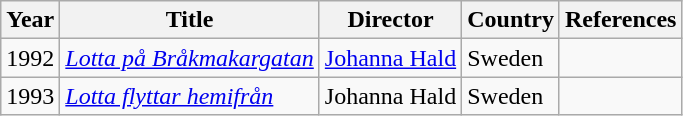<table class="wikitable sortable">
<tr class="hintergrundfarbe5">
<th>Year</th>
<th>Title</th>
<th>Director</th>
<th>Country</th>
<th>References</th>
</tr>
<tr>
<td>1992</td>
<td><em><a href='#'>Lotta på Bråkmakargatan</a></em></td>
<td><a href='#'>Johanna Hald</a></td>
<td>Sweden</td>
<td></td>
</tr>
<tr>
<td>1993</td>
<td><em><a href='#'>Lotta flyttar hemifrån</a></em></td>
<td>Johanna Hald</td>
<td>Sweden</td>
<td></td>
</tr>
</table>
